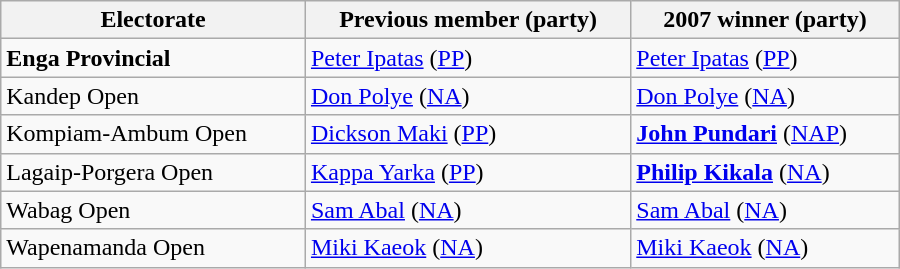<table class="wikitable" style="text-align: left;" width="600">
<tr>
<th>Electorate</th>
<th>Previous member (party)</th>
<th>2007 winner (party)</th>
</tr>
<tr>
<td><strong>Enga Provincial</strong></td>
<td><a href='#'>Peter Ipatas</a> (<a href='#'>PP</a>)</td>
<td><a href='#'>Peter Ipatas</a> (<a href='#'>PP</a>) </td>
</tr>
<tr>
<td>Kandep Open</td>
<td><a href='#'>Don Polye</a> (<a href='#'>NA</a>)</td>
<td><a href='#'>Don Polye</a> (<a href='#'>NA</a>) </td>
</tr>
<tr>
<td>Kompiam-Ambum Open</td>
<td><a href='#'>Dickson Maki</a> (<a href='#'>PP</a>)</td>
<td><strong><a href='#'>John Pundari</a></strong> (<a href='#'>NAP</a>) </td>
</tr>
<tr>
<td>Lagaip-Porgera Open</td>
<td><a href='#'>Kappa Yarka</a> (<a href='#'>PP</a>)</td>
<td><strong><a href='#'>Philip Kikala</a></strong> (<a href='#'>NA</a>) </td>
</tr>
<tr>
<td>Wabag Open</td>
<td><a href='#'>Sam Abal</a> (<a href='#'>NA</a>)</td>
<td><a href='#'>Sam Abal</a> (<a href='#'>NA</a>) </td>
</tr>
<tr>
<td>Wapenamanda Open</td>
<td><a href='#'>Miki Kaeok</a> (<a href='#'>NA</a>)</td>
<td><a href='#'>Miki Kaeok</a> (<a href='#'>NA</a>) </td>
</tr>
</table>
